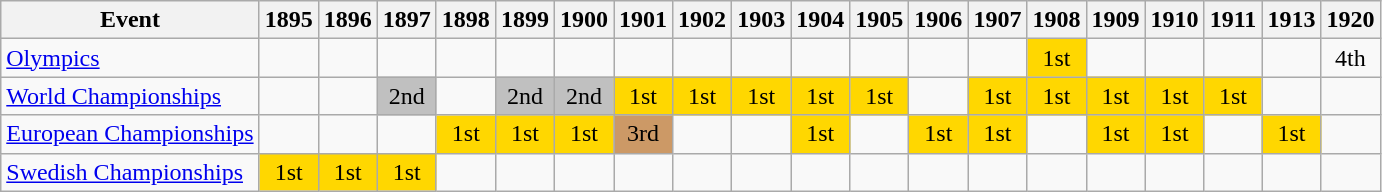<table class="wikitable">
<tr>
<th>Event</th>
<th>1895</th>
<th>1896</th>
<th>1897</th>
<th>1898</th>
<th>1899</th>
<th>1900</th>
<th>1901</th>
<th>1902</th>
<th>1903</th>
<th>1904</th>
<th>1905</th>
<th>1906</th>
<th>1907</th>
<th>1908</th>
<th>1909</th>
<th>1910</th>
<th>1911</th>
<th>1913</th>
<th>1920</th>
</tr>
<tr>
<td><a href='#'>Olympics</a></td>
<td></td>
<td></td>
<td></td>
<td></td>
<td></td>
<td></td>
<td></td>
<td></td>
<td></td>
<td></td>
<td></td>
<td></td>
<td></td>
<td align="center" bgcolor="gold">1st</td>
<td></td>
<td></td>
<td></td>
<td></td>
<td align="center">4th</td>
</tr>
<tr>
<td><a href='#'>World Championships</a></td>
<td></td>
<td></td>
<td align="center" bgcolor="silver">2nd</td>
<td></td>
<td align="center" bgcolor="silver">2nd</td>
<td align="center" bgcolor="silver">2nd</td>
<td align="center" bgcolor="gold">1st</td>
<td align="center" bgcolor="gold">1st</td>
<td align="center" bgcolor="gold">1st</td>
<td align="center" bgcolor="gold">1st</td>
<td align="center" bgcolor="gold">1st</td>
<td></td>
<td align="center" bgcolor="gold">1st</td>
<td align="center" bgcolor="gold">1st</td>
<td align="center" bgcolor="gold">1st</td>
<td align="center" bgcolor="gold">1st</td>
<td align="center" bgcolor="gold">1st</td>
<td></td>
<td></td>
</tr>
<tr>
<td><a href='#'>European Championships</a></td>
<td></td>
<td></td>
<td></td>
<td align="center" bgcolor="gold">1st</td>
<td align="center" bgcolor="gold">1st</td>
<td align="center" bgcolor="gold">1st</td>
<td align="center" bgcolor="cc9966">3rd</td>
<td></td>
<td></td>
<td align="center" bgcolor="gold">1st</td>
<td></td>
<td align="center" bgcolor="gold">1st</td>
<td align="center" bgcolor="gold">1st</td>
<td></td>
<td align="center" bgcolor="gold">1st</td>
<td align="center" bgcolor="gold">1st</td>
<td></td>
<td align="center" bgcolor="gold">1st</td>
<td></td>
</tr>
<tr>
<td><a href='#'>Swedish Championships</a></td>
<td align="center" bgcolor="gold">1st</td>
<td align="center" bgcolor="gold">1st</td>
<td align="center" bgcolor="gold">1st</td>
<td></td>
<td></td>
<td></td>
<td></td>
<td></td>
<td></td>
<td></td>
<td></td>
<td></td>
<td></td>
<td></td>
<td></td>
<td></td>
<td></td>
<td></td>
<td></td>
</tr>
</table>
